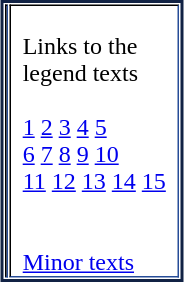<table cellpadding="0" border="1" cellspacing="1" style="border:2px#124 solid; margin:1em auto 1em auto;">
<tr>
<td></td>
<td style="padding-left: 0.5em"><br>Links to the <br> 
legend texts <br> 
  <br> 
<a href='#'>1</a> 
<a href='#'>2</a> 
<a href='#'>3</a> 
<a href='#'>4</a> 
<a href='#'>5</a> 
<br> 
<a href='#'>6</a> 
<a href='#'>7</a> 
<a href='#'>8</a> 
<a href='#'>9</a> 
<a href='#'>10</a> 
<br> 
<a href='#'>11</a> 
<a href='#'>12</a> 
<a href='#'>13</a> 
<a href='#'>14</a> 
<a href='#'>15</a> 
 <br> 
  <br>
 <br> 
<a href='#'>Minor texts</a></td>
</tr>
</table>
